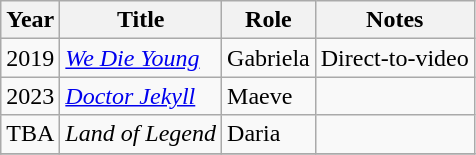<table class="wikitable sortable">
<tr>
<th>Year</th>
<th>Title</th>
<th>Role</th>
<th class="unsortable">Notes</th>
</tr>
<tr>
<td>2019</td>
<td><em><a href='#'>We Die Young</a></em></td>
<td>Gabriela</td>
<td>Direct-to-video</td>
</tr>
<tr>
<td>2023</td>
<td><em><a href='#'>Doctor Jekyll</a></em></td>
<td>Maeve</td>
<td></td>
</tr>
<tr>
<td>TBA</td>
<td><em>Land of Legend</em></td>
<td>Daria</td>
<td></td>
</tr>
<tr>
</tr>
</table>
